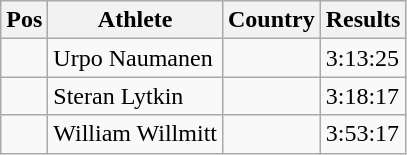<table class="wikitable">
<tr>
<th>Pos</th>
<th>Athlete</th>
<th>Country</th>
<th>Results</th>
</tr>
<tr>
<td align="center"></td>
<td>Urpo Naumanen</td>
<td></td>
<td>3:13:25</td>
</tr>
<tr>
<td align="center"></td>
<td>Steran Lytkin</td>
<td></td>
<td>3:18:17</td>
</tr>
<tr>
<td align="center"></td>
<td>William Willmitt</td>
<td></td>
<td>3:53:17</td>
</tr>
</table>
